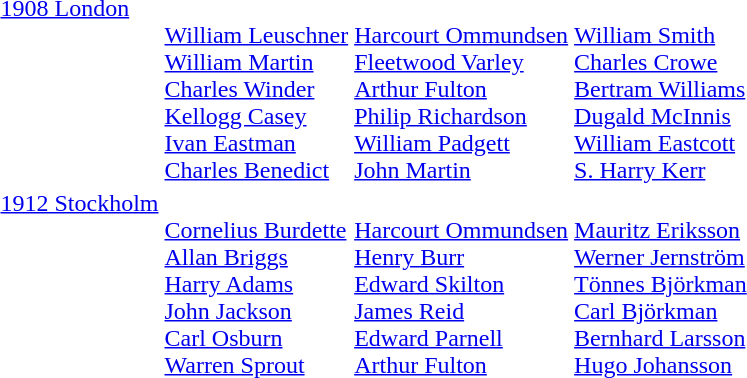<table>
<tr valign="top">
<td><a href='#'>1908 London</a><br></td>
<td><br><a href='#'>William Leuschner</a><br><a href='#'>William Martin</a><br><a href='#'>Charles Winder</a><br><a href='#'>Kellogg Casey</a><br><a href='#'>Ivan Eastman</a><br><a href='#'>Charles Benedict</a></td>
<td><br><a href='#'>Harcourt Ommundsen</a><br><a href='#'>Fleetwood Varley</a><br><a href='#'>Arthur Fulton</a><br><a href='#'>Philip Richardson</a><br><a href='#'>William Padgett</a><br><a href='#'>John Martin</a></td>
<td><br><a href='#'>William Smith</a><br><a href='#'>Charles Crowe</a><br><a href='#'>Bertram Williams</a><br><a href='#'>Dugald McInnis</a><br><a href='#'>William Eastcott</a><br><a href='#'>S. Harry Kerr</a></td>
</tr>
<tr valign="top">
<td><a href='#'>1912 Stockholm</a><br></td>
<td><br><a href='#'>Cornelius Burdette</a><br><a href='#'>Allan Briggs</a><br><a href='#'>Harry Adams</a><br><a href='#'>John Jackson</a><br><a href='#'>Carl Osburn</a><br><a href='#'>Warren Sprout</a></td>
<td><br><a href='#'>Harcourt Ommundsen</a><br><a href='#'>Henry Burr</a><br><a href='#'>Edward Skilton</a><br><a href='#'>James Reid</a><br><a href='#'>Edward Parnell</a><br><a href='#'>Arthur Fulton</a></td>
<td><br><a href='#'>Mauritz Eriksson</a><br><a href='#'>Werner Jernström</a><br><a href='#'>Tönnes Björkman</a><br><a href='#'>Carl Björkman</a><br><a href='#'>Bernhard Larsson</a><br><a href='#'>Hugo Johansson</a></td>
</tr>
</table>
